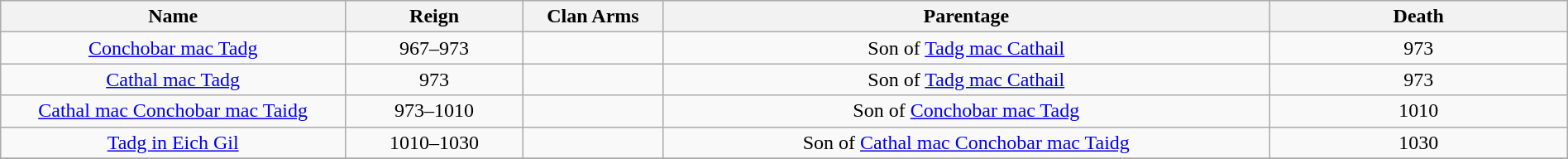<table style="text-align:center; width:100%" class="wikitable">
<tr>
<th style="width:22%">Name</th>
<th>Reign</th>
<th style="width:105px">Clan Arms</th>
<th>Parentage</th>
<th style="width:19%">Death</th>
</tr>
<tr>
<td><a href='#'>Conchobar mac Tadg</a></td>
<td>967–973</td>
<td></td>
<td>Son of <a href='#'>Tadg mac Cathail</a></td>
<td>973</td>
</tr>
<tr>
<td><a href='#'>Cathal mac Tadg</a></td>
<td>973</td>
<td></td>
<td>Son of <a href='#'>Tadg mac Cathail</a></td>
<td>973</td>
</tr>
<tr>
<td><a href='#'>Cathal mac Conchobar mac Taidg</a></td>
<td>973–1010</td>
<td></td>
<td>Son of <a href='#'>Conchobar mac Tadg</a></td>
<td>1010</td>
</tr>
<tr>
<td><a href='#'>Tadg in Eich Gil</a></td>
<td>1010–1030</td>
<td></td>
<td>Son of <a href='#'>Cathal mac Conchobar mac Taidg</a></td>
<td>1030</td>
</tr>
<tr>
</tr>
</table>
